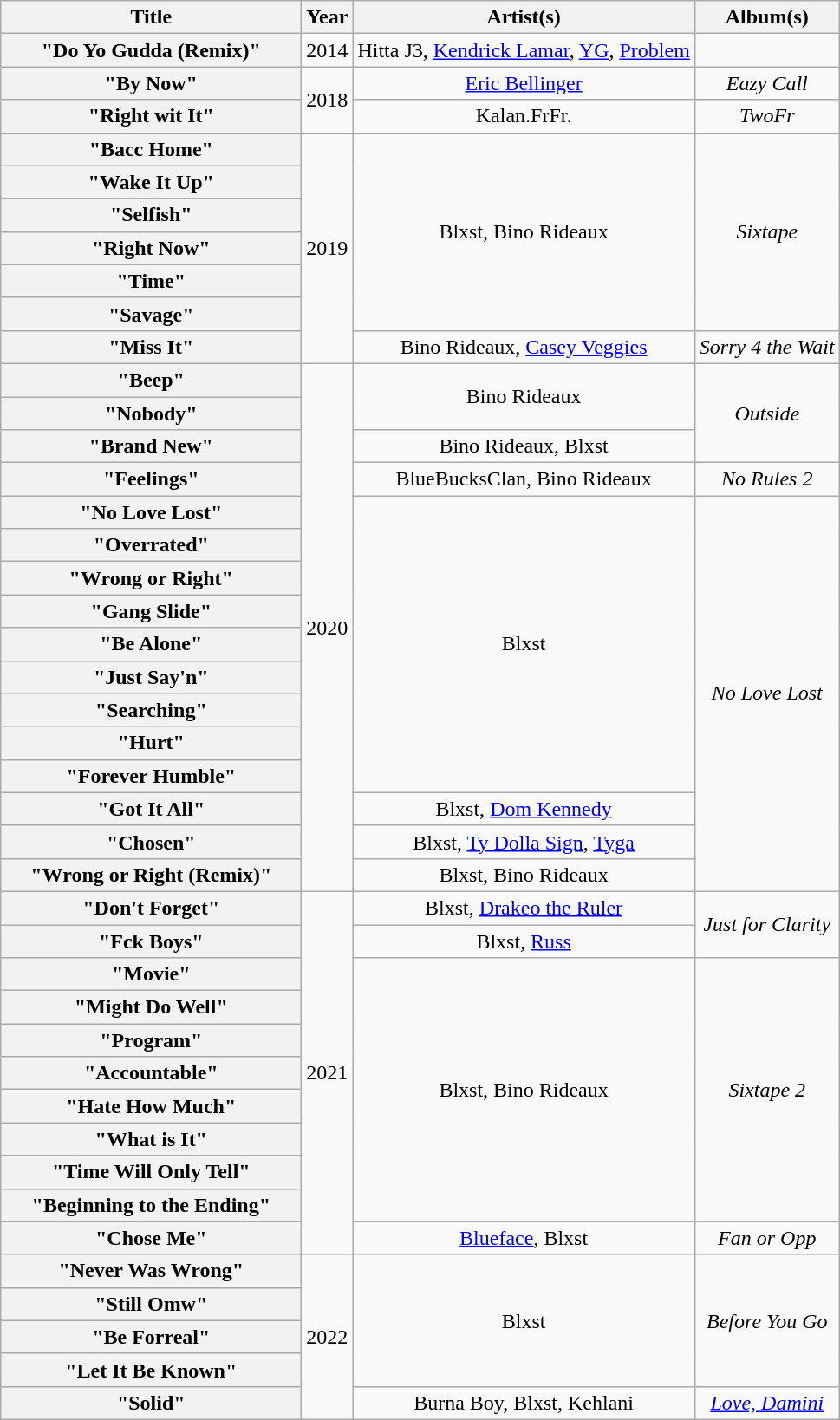<table class="wikitable plainrowheaders" style="text-align:center;">
<tr>
<th scope="col" style="width:14em;">Title</th>
<th scope="col">Year</th>
<th scope="col">Artist(s)</th>
<th scope="col">Album(s)</th>
</tr>
<tr>
<th scope="row">"Do Yo Gudda (Remix)"</th>
<td>2014</td>
<td>Hitta J3, <a href='#'>Kendrick Lamar</a>, <a href='#'>YG</a>, <a href='#'>Problem</a></td>
<td></td>
</tr>
<tr>
<th scope="row">"By Now"</th>
<td rowspan="2">2018</td>
<td><a href='#'>Eric Bellinger</a></td>
<td><em>Eazy Call</em></td>
</tr>
<tr>
<th scope="row">"Right wit It"</th>
<td>Kalan.FrFr.</td>
<td><em>TwoFr</em></td>
</tr>
<tr>
<th scope="row">"Bacc Home"</th>
<td rowspan="7">2019</td>
<td rowspan="6">Blxst, Bino Rideaux</td>
<td rowspan="6"><em>Sixtape</em></td>
</tr>
<tr>
<th scope="row">"Wake It Up"</th>
</tr>
<tr>
<th scope="row">"Selfish"</th>
</tr>
<tr>
<th scope="row">"Right Now"</th>
</tr>
<tr>
<th scope="row">"Time"</th>
</tr>
<tr>
<th scope="row">"Savage"</th>
</tr>
<tr>
<th scope="row">"Miss It"</th>
<td>Bino Rideaux, <a href='#'>Casey Veggies</a></td>
<td><em>Sorry 4 the Wait</em></td>
</tr>
<tr>
<th scope="row">"Beep"</th>
<td rowspan="16">2020</td>
<td rowspan="2">Bino Rideaux</td>
<td rowspan="3"><em>Outside</em></td>
</tr>
<tr>
<th scope="row">"Nobody"</th>
</tr>
<tr>
<th scope="row">"Brand New"</th>
<td>Bino Rideaux, Blxst</td>
</tr>
<tr>
<th scope="row">"Feelings"</th>
<td>BlueBucksClan, Bino Rideaux</td>
<td><em>No Rules 2</em></td>
</tr>
<tr>
<th scope="row">"No Love Lost"</th>
<td rowspan="9">Blxst</td>
<td rowspan="12"><em>No Love Lost</em></td>
</tr>
<tr>
<th scope="row">"Overrated"</th>
</tr>
<tr>
<th scope="row">"Wrong or Right"</th>
</tr>
<tr>
<th scope="row">"Gang Slide"</th>
</tr>
<tr>
<th scope="row">"Be Alone"</th>
</tr>
<tr>
<th scope="row">"Just Say'n"</th>
</tr>
<tr>
<th scope="row">"Searching"</th>
</tr>
<tr>
<th scope="row">"Hurt"</th>
</tr>
<tr>
<th scope="row">"Forever Humble"</th>
</tr>
<tr>
<th scope="row">"Got It All"</th>
<td>Blxst, <a href='#'>Dom Kennedy</a></td>
</tr>
<tr>
<th scope="row">"Chosen"</th>
<td>Blxst, <a href='#'>Ty Dolla Sign</a>, <a href='#'>Tyga</a></td>
</tr>
<tr>
<th scope="row">"Wrong or Right (Remix)"</th>
<td>Blxst, Bino Rideaux</td>
</tr>
<tr>
<th scope="row">"Don't Forget"</th>
<td rowspan="11">2021</td>
<td>Blxst, <a href='#'>Drakeo the Ruler</a></td>
<td rowspan="2"><em>Just for Clarity</em></td>
</tr>
<tr>
<th scope="row">"Fck Boys"</th>
<td>Blxst, <a href='#'>Russ</a></td>
</tr>
<tr>
<th scope="row">"Movie"</th>
<td rowspan="8">Blxst, Bino Rideaux</td>
<td rowspan="8"><em>Sixtape 2</em></td>
</tr>
<tr>
<th scope="row">"Might Do Well"</th>
</tr>
<tr>
<th scope="row">"Program"</th>
</tr>
<tr>
<th scope="row">"Accountable"</th>
</tr>
<tr>
<th scope="row">"Hate How Much"</th>
</tr>
<tr>
<th scope="row">"What is It"</th>
</tr>
<tr>
<th scope="row">"Time Will Only Tell"</th>
</tr>
<tr>
<th scope="row">"Beginning to the Ending"</th>
</tr>
<tr>
<th scope="row">"Chose Me"</th>
<td><a href='#'>Blueface</a>, Blxst</td>
<td><em>Fan or Opp</em></td>
</tr>
<tr>
<th scope="row">"Never Was Wrong"</th>
<td rowspan="5">2022</td>
<td rowspan="4">Blxst</td>
<td rowspan="4"><em>Before You Go</em></td>
</tr>
<tr>
<th scope="row">"Still Omw"</th>
</tr>
<tr>
<th scope="row">"Be Forreal"</th>
</tr>
<tr>
<th scope="row">"Let It Be Known"</th>
</tr>
<tr>
<th scope="row">"Solid"</th>
<td>Burna Boy, Blxst, Kehlani</td>
<td><em><a href='#'>Love, Damini</a></em></td>
</tr>
</table>
